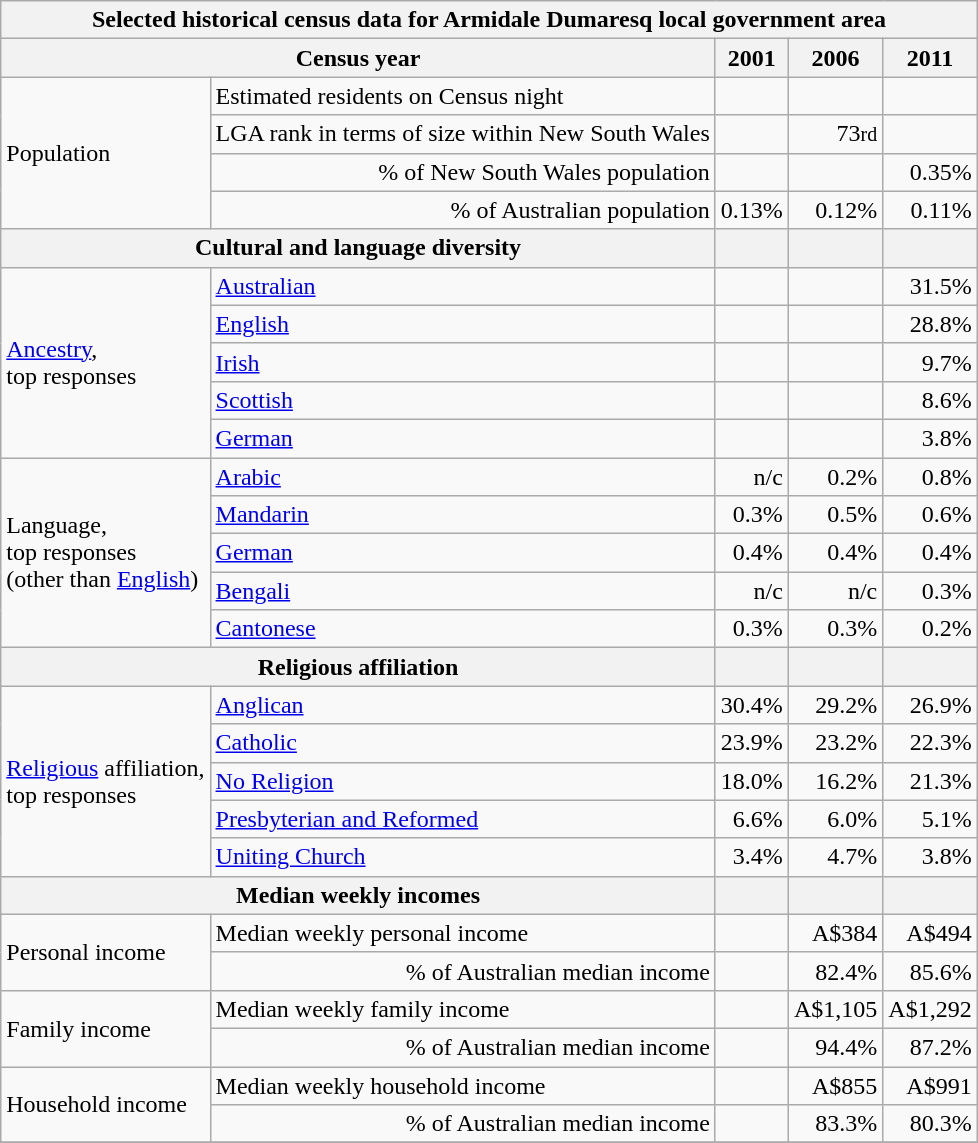<table class="wikitable">
<tr>
<th colspan=6>Selected historical census data for Armidale Dumaresq local government area</th>
</tr>
<tr>
<th colspan=3>Census year</th>
<th>2001</th>
<th>2006</th>
<th>2011</th>
</tr>
<tr>
<td rowspan=4 colspan="2">Population</td>
<td>Estimated residents on Census night</td>
<td align="right"></td>
<td align="right"></td>
<td align="right"></td>
</tr>
<tr>
<td align="right">LGA rank in terms of size within New South Wales</td>
<td align="right"></td>
<td align="right">73<small>rd</small></td>
<td align="right"><small></small></td>
</tr>
<tr>
<td align="right">% of New South Wales population</td>
<td align="right"></td>
<td align="right"></td>
<td align="right">0.35%</td>
</tr>
<tr>
<td align="right">% of Australian population</td>
<td align="right">0.13%</td>
<td align="right"> 0.12%</td>
<td align="right"> 0.11%</td>
</tr>
<tr>
<th colspan=3>Cultural and language diversity</th>
<th></th>
<th></th>
<th></th>
</tr>
<tr>
<td rowspan=5 colspan=2><a href='#'>Ancestry</a>,<br>top responses</td>
<td><a href='#'>Australian</a></td>
<td align="right"></td>
<td align="right"></td>
<td align="right">31.5%</td>
</tr>
<tr>
<td><a href='#'>English</a></td>
<td align="right"></td>
<td align="right"></td>
<td align="right">28.8%</td>
</tr>
<tr>
<td><a href='#'>Irish</a></td>
<td align="right"></td>
<td align="right"></td>
<td align="right">9.7%</td>
</tr>
<tr>
<td><a href='#'>Scottish</a></td>
<td align="right"></td>
<td align="right"></td>
<td align="right">8.6%</td>
</tr>
<tr>
<td><a href='#'>German</a></td>
<td align="right"></td>
<td align="right"></td>
<td align="right">3.8%</td>
</tr>
<tr>
<td rowspan=5 colspan=2>Language,<br>top responses<br>(other than <a href='#'>English</a>)</td>
<td><a href='#'>Arabic</a></td>
<td align="right">n/c</td>
<td align="right"> 0.2%</td>
<td align="right"> 0.8%</td>
</tr>
<tr>
<td><a href='#'>Mandarin</a></td>
<td align="right">0.3%</td>
<td align="right"> 0.5%</td>
<td align="right"> 0.6%</td>
</tr>
<tr>
<td><a href='#'>German</a></td>
<td align="right">0.4%</td>
<td align="right"> 0.4%</td>
<td align="right"> 0.4%</td>
</tr>
<tr>
<td><a href='#'>Bengali</a></td>
<td align="right">n/c</td>
<td align="right">n/c</td>
<td align="right"> 0.3%</td>
</tr>
<tr>
<td><a href='#'>Cantonese</a></td>
<td align="right">0.3%</td>
<td align="right"> 0.3%</td>
<td align="right"> 0.2%</td>
</tr>
<tr>
<th colspan=3>Religious affiliation</th>
<th></th>
<th></th>
<th></th>
</tr>
<tr>
<td rowspan=5 colspan=2><a href='#'>Religious</a> affiliation,<br>top responses</td>
<td><a href='#'>Anglican</a></td>
<td align="right">30.4%</td>
<td align="right"> 29.2%</td>
<td align="right"> 26.9%</td>
</tr>
<tr>
<td><a href='#'>Catholic</a></td>
<td align="right">23.9%</td>
<td align="right"> 23.2%</td>
<td align="right"> 22.3%</td>
</tr>
<tr>
<td><a href='#'>No Religion</a></td>
<td align="right">18.0%</td>
<td align="right"> 16.2%</td>
<td align="right"> 21.3%</td>
</tr>
<tr>
<td><a href='#'>Presbyterian and Reformed</a></td>
<td align="right">6.6%</td>
<td align="right"> 6.0%</td>
<td align="right"> 5.1%</td>
</tr>
<tr>
<td><a href='#'>Uniting Church</a></td>
<td align="right">3.4%</td>
<td align="right"> 4.7%</td>
<td align="right"> 3.8%</td>
</tr>
<tr>
<th colspan=3>Median weekly incomes</th>
<th></th>
<th></th>
<th></th>
</tr>
<tr>
<td rowspan=2 colspan=2>Personal income</td>
<td>Median weekly personal income</td>
<td align="right"></td>
<td align="right">A$384</td>
<td align="right">A$494</td>
</tr>
<tr>
<td align="right">% of Australian median income</td>
<td align="right"></td>
<td align="right">82.4%</td>
<td align="right">85.6%</td>
</tr>
<tr>
<td rowspan=2 colspan=2>Family income</td>
<td>Median weekly family income</td>
<td align="right"></td>
<td align="right">A$1,105</td>
<td align="right">A$1,292</td>
</tr>
<tr>
<td align="right">% of Australian median income</td>
<td align="right"></td>
<td align="right">94.4%</td>
<td align="right">87.2%</td>
</tr>
<tr>
<td rowspan=2 colspan=2>Household income</td>
<td>Median weekly household income</td>
<td align="right"></td>
<td align="right">A$855</td>
<td align="right">A$991</td>
</tr>
<tr>
<td align="right">% of Australian median income</td>
<td align="right"></td>
<td align="right">83.3%</td>
<td align="right">80.3%</td>
</tr>
<tr>
</tr>
</table>
